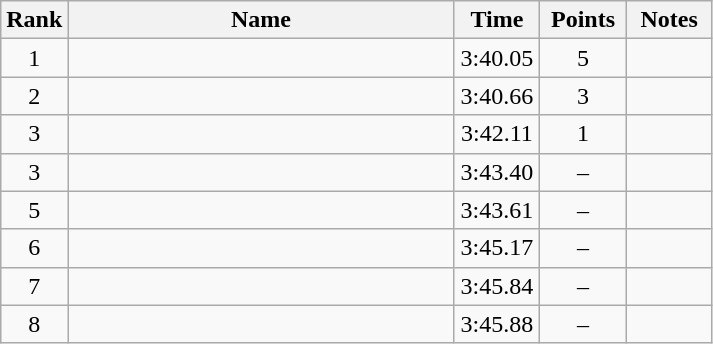<table class="wikitable" style="text-align:center">
<tr>
<th>Rank</th>
<th style="width:250px;">Name</th>
<th style="width:50px;">Time</th>
<th style="width:50px;">Points</th>
<th style="width:50px;">Notes</th>
</tr>
<tr>
<td>1</td>
<td style="text-align:left;"></td>
<td>3:40.05</td>
<td>5</td>
<td></td>
</tr>
<tr>
<td>2</td>
<td style="text-align:left;"></td>
<td>3:40.66</td>
<td>3</td>
<td></td>
</tr>
<tr>
<td>3</td>
<td style="text-align:left;"></td>
<td>3:42.11</td>
<td>1</td>
<td></td>
</tr>
<tr>
<td>3</td>
<td style="text-align:left;"> </td>
<td>3:43.40</td>
<td>–</td>
<td></td>
</tr>
<tr>
<td>5</td>
<td style="text-align:left;"></td>
<td>3:43.61</td>
<td>–</td>
<td></td>
</tr>
<tr>
<td>6</td>
<td style="text-align:left;"> </td>
<td>3:45.17</td>
<td>–</td>
<td></td>
</tr>
<tr>
<td>7</td>
<td style="text-align:left;"> </td>
<td>3:45.84</td>
<td>–</td>
<td></td>
</tr>
<tr>
<td>8</td>
<td style="text-align:left;"> </td>
<td>3:45.88</td>
<td>–</td>
<td></td>
</tr>
</table>
